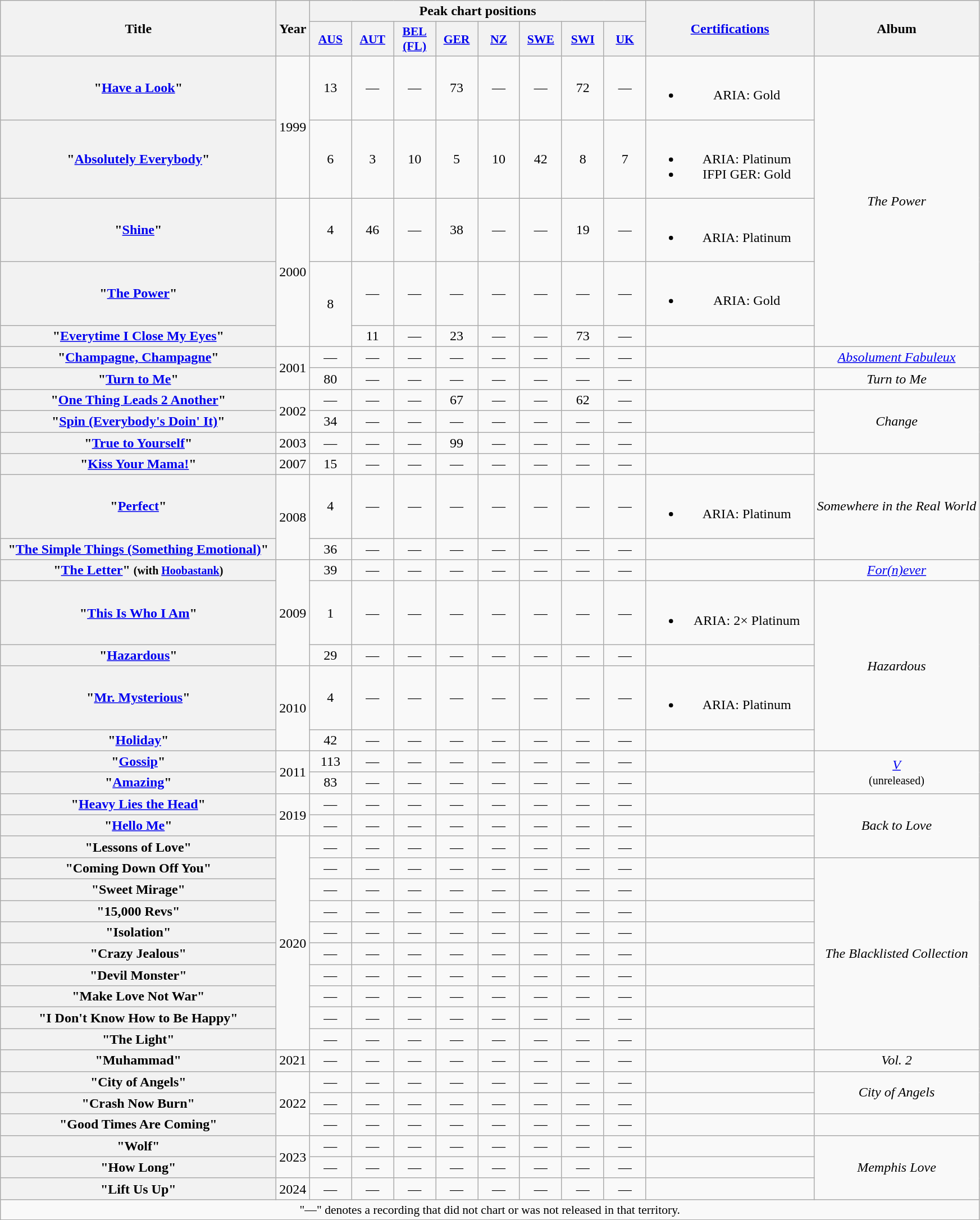<table style="text-align:center;" class="wikitable plainrowheaders" border="1">
<tr>
<th scope="col" rowspan="2" style="width:20em;">Title</th>
<th scope="col" rowspan="2">Year</th>
<th scope="col" colspan="8">Peak chart positions</th>
<th scope="col" rowspan="2" style="width:12em;"><a href='#'>Certifications</a></th>
<th scope="col" rowspan="2">Album</th>
</tr>
<tr>
<th scope="col" style="width:3em;font-size:90%;"><a href='#'>AUS</a><br></th>
<th scope="col" style="width:3em;font-size:90%;"><a href='#'>AUT</a><br></th>
<th scope="col" style="width:3em;font-size:90%;"><a href='#'>BEL (FL)</a><br></th>
<th scope="col" style="width:3em;font-size:90%;"><a href='#'>GER</a><br></th>
<th scope="col" style="width:3em;font-size:90%;"><a href='#'>NZ</a><br></th>
<th scope="col" style="width:3em;font-size:90%;"><a href='#'>SWE</a><br></th>
<th scope="col" style="width:3em;font-size:90%;"><a href='#'>SWI</a><br></th>
<th scope="col" style="width:3em;font-size:90%;"><a href='#'>UK</a><br></th>
</tr>
<tr>
<th scope="row">"<a href='#'>Have a Look</a>"</th>
<td rowspan="2">1999</td>
<td>13</td>
<td>—</td>
<td>—</td>
<td>73</td>
<td>—</td>
<td>—</td>
<td>72</td>
<td>—</td>
<td><br><ul><li>ARIA: Gold</li></ul></td>
<td rowspan="5"><em>The Power</em></td>
</tr>
<tr>
<th scope="row">"<a href='#'>Absolutely Everybody</a>"</th>
<td>6</td>
<td>3</td>
<td>10</td>
<td>5</td>
<td>10</td>
<td>42</td>
<td>8</td>
<td>7</td>
<td><br><ul><li>ARIA: Platinum</li><li>IFPI GER: Gold</li></ul></td>
</tr>
<tr>
<th scope="row">"<a href='#'>Shine</a>"</th>
<td rowspan="3">2000</td>
<td>4</td>
<td>46</td>
<td>—</td>
<td>38</td>
<td>—</td>
<td>—</td>
<td>19</td>
<td>—</td>
<td><br><ul><li>ARIA: Platinum</li></ul></td>
</tr>
<tr>
<th scope="row">"<a href='#'>The Power</a>"</th>
<td rowspan="2">8</td>
<td>—</td>
<td>—</td>
<td>—</td>
<td>—</td>
<td>—</td>
<td>—</td>
<td>—</td>
<td><br><ul><li>ARIA: Gold</li></ul></td>
</tr>
<tr>
<th scope="row">"<a href='#'>Everytime I Close My Eyes</a>"</th>
<td>11</td>
<td>—</td>
<td>23</td>
<td>—</td>
<td>—</td>
<td>73</td>
<td>—</td>
<td></td>
</tr>
<tr>
<th scope="row">"<a href='#'>Champagne, Champagne</a>"</th>
<td rowspan="2">2001</td>
<td>—</td>
<td>—</td>
<td>—</td>
<td>—</td>
<td>—</td>
<td>—</td>
<td>—</td>
<td>—</td>
<td></td>
<td><em><a href='#'>Absolument Fabuleux</a></em></td>
</tr>
<tr>
<th scope="row">"<a href='#'>Turn to Me</a>"</th>
<td>80</td>
<td>—</td>
<td>—</td>
<td>—</td>
<td>—</td>
<td>—</td>
<td>—</td>
<td>—</td>
<td></td>
<td><em>Turn to Me</em></td>
</tr>
<tr>
<th scope="row">"<a href='#'>One Thing Leads 2 Another</a>"</th>
<td rowspan="2">2002</td>
<td>—</td>
<td>—</td>
<td>—</td>
<td>67</td>
<td>—</td>
<td>—</td>
<td>62</td>
<td>—</td>
<td></td>
<td rowspan="3"><em>Change</em></td>
</tr>
<tr>
<th scope="row">"<a href='#'>Spin (Everybody's Doin' It)</a>"</th>
<td>34</td>
<td>—</td>
<td>—</td>
<td>—</td>
<td>—</td>
<td>—</td>
<td>—</td>
<td>—</td>
<td></td>
</tr>
<tr>
<th scope="row">"<a href='#'>True to Yourself</a>"</th>
<td>2003</td>
<td>—</td>
<td>—</td>
<td>—</td>
<td>99</td>
<td>—</td>
<td>—</td>
<td>—</td>
<td>—</td>
<td></td>
</tr>
<tr>
<th scope="row">"<a href='#'>Kiss Your Mama!</a>"</th>
<td>2007</td>
<td>15</td>
<td>—</td>
<td>—</td>
<td>—</td>
<td>—</td>
<td>—</td>
<td>—</td>
<td>—</td>
<td></td>
<td rowspan="3"><em>Somewhere in the Real World</em></td>
</tr>
<tr>
<th scope="row">"<a href='#'>Perfect</a>"</th>
<td rowspan="2">2008</td>
<td>4</td>
<td>—</td>
<td>—</td>
<td>—</td>
<td>—</td>
<td>—</td>
<td>—</td>
<td>—</td>
<td><br><ul><li>ARIA: Platinum</li></ul></td>
</tr>
<tr>
<th scope="row">"<a href='#'>The Simple Things (Something Emotional)</a>"</th>
<td>36</td>
<td>—</td>
<td>—</td>
<td>—</td>
<td>—</td>
<td>—</td>
<td>—</td>
<td>—</td>
<td></td>
</tr>
<tr>
<th scope="row">"<a href='#'>The Letter</a>" <small>(with <a href='#'>Hoobastank</a>)</small></th>
<td rowspan="3">2009</td>
<td>39</td>
<td>—</td>
<td>—</td>
<td>—</td>
<td>—</td>
<td>—</td>
<td>—</td>
<td>—</td>
<td></td>
<td><em><a href='#'>For(n)ever</a></em></td>
</tr>
<tr>
<th scope="row">"<a href='#'>This Is Who I Am</a>"</th>
<td>1</td>
<td>—</td>
<td>—</td>
<td>—</td>
<td>—</td>
<td>—</td>
<td>—</td>
<td>—</td>
<td><br><ul><li>ARIA: 2× Platinum</li></ul></td>
<td rowspan="4"><em>Hazardous</em></td>
</tr>
<tr>
<th scope="row">"<a href='#'>Hazardous</a>"</th>
<td>29</td>
<td>—</td>
<td>—</td>
<td>—</td>
<td>—</td>
<td>—</td>
<td>—</td>
<td>—</td>
<td></td>
</tr>
<tr>
<th scope="row">"<a href='#'>Mr. Mysterious</a>"</th>
<td rowspan="2">2010</td>
<td>4</td>
<td>—</td>
<td>—</td>
<td>—</td>
<td>—</td>
<td>—</td>
<td>—</td>
<td>—</td>
<td><br><ul><li>ARIA: Platinum</li></ul></td>
</tr>
<tr>
<th scope="row">"<a href='#'>Holiday</a>"</th>
<td>42</td>
<td>—</td>
<td>—</td>
<td>—</td>
<td>—</td>
<td>—</td>
<td>—</td>
<td>—</td>
<td></td>
</tr>
<tr>
<th scope="row">"<a href='#'>Gossip</a>"</th>
<td rowspan="2">2011</td>
<td>113</td>
<td>—</td>
<td>—</td>
<td>—</td>
<td>—</td>
<td>—</td>
<td>—</td>
<td>—</td>
<td></td>
<td rowspan="2"><em><a href='#'>V</a></em><br><small>(unreleased)</small></td>
</tr>
<tr>
<th scope="row">"<a href='#'>Amazing</a>"</th>
<td>83</td>
<td>—</td>
<td>—</td>
<td>—</td>
<td>—</td>
<td>—</td>
<td>—</td>
<td>—</td>
<td></td>
</tr>
<tr>
<th scope="row">"<a href='#'>Heavy Lies the Head</a>"</th>
<td rowspan="2">2019</td>
<td>—</td>
<td>—</td>
<td>—</td>
<td>—</td>
<td>—</td>
<td>—</td>
<td>—</td>
<td>—</td>
<td></td>
<td rowspan="3"><em>Back to Love</em></td>
</tr>
<tr>
<th scope="row">"<a href='#'>Hello Me</a>"</th>
<td>—</td>
<td>—</td>
<td>—</td>
<td>—</td>
<td>—</td>
<td>—</td>
<td>—</td>
<td>—</td>
<td></td>
</tr>
<tr>
<th scope="row">"Lessons of Love"</th>
<td rowspan="10">2020</td>
<td>—</td>
<td>—</td>
<td>—</td>
<td>—</td>
<td>—</td>
<td>—</td>
<td>—</td>
<td>—</td>
<td></td>
</tr>
<tr>
<th scope="row">"Coming Down Off You"</th>
<td>—</td>
<td>—</td>
<td>—</td>
<td>—</td>
<td>—</td>
<td>—</td>
<td>—</td>
<td>—</td>
<td></td>
<td rowspan="9"><em>The Blacklisted Collection</em></td>
</tr>
<tr>
<th scope="row">"Sweet Mirage"</th>
<td>—</td>
<td>—</td>
<td>—</td>
<td>—</td>
<td>—</td>
<td>—</td>
<td>—</td>
<td>—</td>
<td></td>
</tr>
<tr>
<th scope="row">"15,000 Revs"</th>
<td>—</td>
<td>—</td>
<td>—</td>
<td>—</td>
<td>—</td>
<td>—</td>
<td>—</td>
<td>—</td>
<td></td>
</tr>
<tr>
<th scope="row">"Isolation"</th>
<td>—</td>
<td>—</td>
<td>—</td>
<td>—</td>
<td>—</td>
<td>—</td>
<td>—</td>
<td>—</td>
<td></td>
</tr>
<tr>
<th scope="row">"Crazy Jealous"</th>
<td>—</td>
<td>—</td>
<td>—</td>
<td>—</td>
<td>—</td>
<td>—</td>
<td>—</td>
<td>—</td>
<td></td>
</tr>
<tr>
<th scope="row">"Devil Monster"</th>
<td>—</td>
<td>—</td>
<td>—</td>
<td>—</td>
<td>—</td>
<td>—</td>
<td>—</td>
<td>—</td>
<td></td>
</tr>
<tr>
<th scope="row">"Make Love Not War"</th>
<td>—</td>
<td>—</td>
<td>—</td>
<td>—</td>
<td>—</td>
<td>—</td>
<td>—</td>
<td>—</td>
<td></td>
</tr>
<tr>
<th scope="row">"I Don't Know How to Be Happy"</th>
<td>—</td>
<td>—</td>
<td>—</td>
<td>—</td>
<td>—</td>
<td>—</td>
<td>—</td>
<td>—</td>
<td></td>
</tr>
<tr>
<th scope="row">"The Light"</th>
<td>—</td>
<td>—</td>
<td>—</td>
<td>—</td>
<td>—</td>
<td>—</td>
<td>—</td>
<td>—</td>
<td></td>
</tr>
<tr>
<th scope="row">"Muhammad"</th>
<td>2021</td>
<td>—</td>
<td>—</td>
<td>—</td>
<td>—</td>
<td>—</td>
<td>—</td>
<td>—</td>
<td>—</td>
<td></td>
<td><em>Vol. 2</em></td>
</tr>
<tr>
<th scope="row">"City of Angels"</th>
<td rowspan="3">2022</td>
<td>—</td>
<td>—</td>
<td>—</td>
<td>—</td>
<td>—</td>
<td>—</td>
<td>—</td>
<td>—</td>
<td></td>
<td rowspan="2"><em>City of Angels</em></td>
</tr>
<tr>
<th scope="row">"Crash Now Burn"</th>
<td>—</td>
<td>—</td>
<td>—</td>
<td>—</td>
<td>—</td>
<td>—</td>
<td>—</td>
<td>—</td>
<td></td>
</tr>
<tr>
<th scope="row">"Good Times Are Coming"</th>
<td>—</td>
<td>—</td>
<td>—</td>
<td>—</td>
<td>—</td>
<td>—</td>
<td>—</td>
<td>—</td>
<td></td>
<td></td>
</tr>
<tr>
<th scope="row">"Wolf"</th>
<td rowspan="2">2023</td>
<td>—</td>
<td>—</td>
<td>—</td>
<td>—</td>
<td>—</td>
<td>—</td>
<td>—</td>
<td>—</td>
<td></td>
<td rowspan="3"><em>Memphis Love</em></td>
</tr>
<tr>
<th scope="row">"How Long"</th>
<td>—</td>
<td>—</td>
<td>—</td>
<td>—</td>
<td>—</td>
<td>—</td>
<td>—</td>
<td>—</td>
<td></td>
</tr>
<tr>
<th scope="row">"Lift Us Up"</th>
<td>2024</td>
<td>—</td>
<td>—</td>
<td>—</td>
<td>—</td>
<td>—</td>
<td>—</td>
<td>—</td>
<td>—</td>
<td></td>
</tr>
<tr>
<td style="font-size:90%" colspan="13">"—" denotes a recording that did not chart or was not released in that territory.</td>
</tr>
</table>
